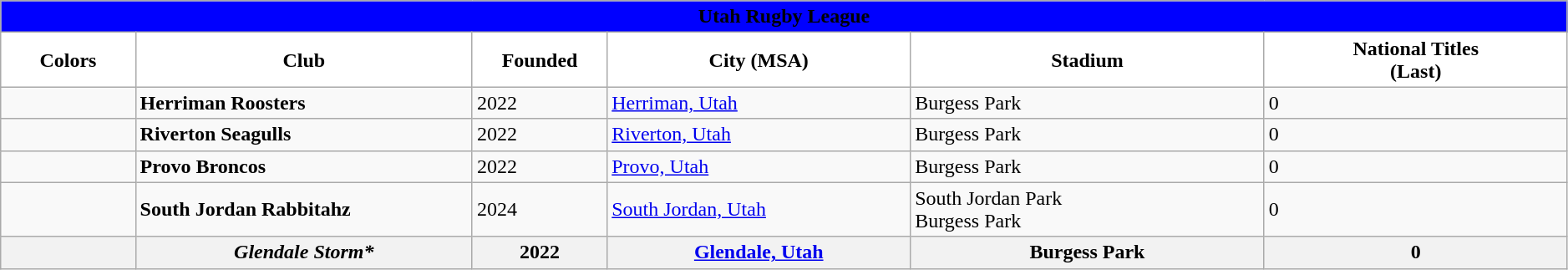<table class="wikitable" style="width: 99%">
<tr>
<td colspan="6" align="center" bgcolor="blue"><strong><span>Utah Rugby League</span></strong></td>
</tr>
<tr>
<th style="background:white; width:8%">Colors</th>
<th style="background:white; width:20%">Club</th>
<th style="background:white; width:8%">Founded</th>
<th style="background:white; width:18%">City (MSA)</th>
<th style="background:white; width:21% ">Stadium</th>
<th style="background:white; width:18% ">National Titles<br>(Last)</th>
</tr>
<tr>
<td></td>
<td><strong>Herriman Roosters</strong></td>
<td>2022</td>
<td><a href='#'>Herriman, Utah</a></td>
<td>Burgess Park</td>
<td>0</td>
</tr>
<tr>
<td></td>
<td><strong>Riverton Seagulls</strong></td>
<td>2022</td>
<td><a href='#'>Riverton, Utah</a></td>
<td>Burgess Park</td>
<td>0</td>
</tr>
<tr>
<td></td>
<td><strong>Provo Broncos</strong></td>
<td>2022</td>
<td><a href='#'>Provo, Utah</a></td>
<td>Burgess Park</td>
<td>0</td>
</tr>
<tr>
<td></td>
<td><strong>South Jordan Rabbitahz</strong></td>
<td>2024</td>
<td><a href='#'>South Jordan, Utah</a></td>
<td>South Jordan Park<br>Burgess Park</td>
<td>0</td>
</tr>
<tr>
<th></th>
<th><strong><em>Glendale Storm*</em></strong></th>
<th>2022</th>
<th><a href='#'>Glendale, Utah</a></th>
<th>Burgess Park</th>
<th>0</th>
</tr>
</table>
